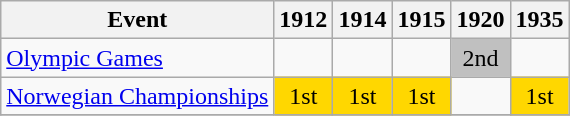<table class="wikitable">
<tr>
<th>Event</th>
<th>1912</th>
<th>1914</th>
<th>1915</th>
<th>1920</th>
<th>1935</th>
</tr>
<tr>
<td><a href='#'>Olympic Games</a></td>
<td></td>
<td></td>
<td></td>
<td align="center" bgcolor="silver">2nd</td>
<td></td>
</tr>
<tr>
<td><a href='#'>Norwegian Championships</a></td>
<td align="center" bgcolor="gold">1st</td>
<td align="center" bgcolor="gold">1st</td>
<td align="center" bgcolor="gold">1st</td>
<td></td>
<td align="center" bgcolor="gold">1st</td>
</tr>
<tr>
</tr>
</table>
